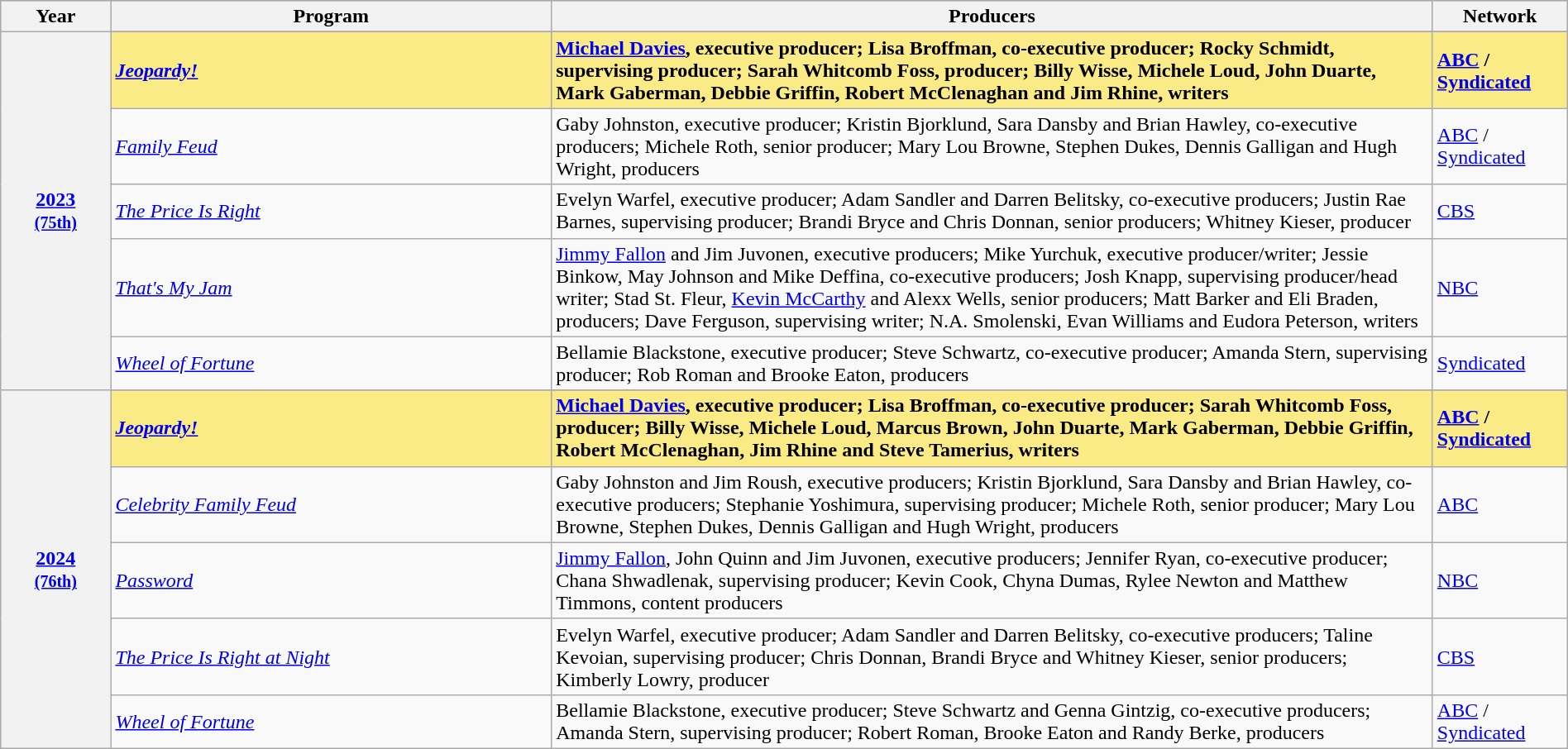<table class="wikitable" style="width:100%">
<tr bgcolor="#bebebe">
<th width="5%">Year</th>
<th width="20%">Program</th>
<th width="40%">Producers</th>
<th width="5%">Network</th>
</tr>
<tr>
<th rowspan="6" style="text-align:center;"><a href='#'>2023</a><br><small><a href='#'>(75th)</a></small><br></th>
</tr>
<tr style="background:#FAEB86">
<td><strong><em><a href='#'>Jeopardy!</a></em></strong></td>
<td><strong><a href='#'>Michael Davies</a>, executive producer; Lisa Broffman, co-executive producer; Rocky Schmidt, supervising producer; Sarah Whitcomb Foss, producer; Billy Wisse, Michele Loud, John Duarte, Mark Gaberman, Debbie Griffin, Robert McClenaghan and Jim Rhine, writers</strong></td>
<td><strong><a href='#'>ABC</a> / <a href='#'>Syndicated</a></strong></td>
</tr>
<tr>
<td><em><a href='#'>Family Feud</a></em></td>
<td>Gaby Johnston, executive producer; Kristin Bjorklund, Sara Dansby and Brian Hawley, co-executive producers; Michele Roth, senior producer; Mary Lou Browne, Stephen Dukes, Dennis Galligan and Hugh Wright, producers</td>
<td><a href='#'>ABC</a> / <a href='#'>Syndicated</a></td>
</tr>
<tr>
<td><em><a href='#'>The Price Is Right</a></em></td>
<td>Evelyn Warfel, executive producer; Adam Sandler and Darren Belitsky, co-executive producers; Justin Rae Barnes, supervising producer; Brandi Bryce and Chris Donnan, senior producers; Whitney Kieser, producer</td>
<td><a href='#'>CBS</a></td>
</tr>
<tr>
<td><em><a href='#'>That's My Jam</a></em></td>
<td><a href='#'>Jimmy Fallon</a> and Jim Juvonen, executive producers; Mike Yurchuk, executive producer/writer; Jessie Binkow, May Johnson and Mike Deffina, co-executive producers; Josh Knapp, supervising producer/head writer; Stad St. Fleur, <a href='#'>Kevin McCarthy</a> and Alexx Wells, senior producers; Matt Barker and Eli Braden, producers; Dave Ferguson, supervising writer; N.A. Smolenski, Evan Williams and Eudora Peterson, writers</td>
<td><a href='#'>NBC</a></td>
</tr>
<tr>
<td><em><a href='#'>Wheel of Fortune</a></em></td>
<td>Bellamie Blackstone, executive producer; Steve Schwartz, co-executive producer; Amanda Stern, supervising producer; Rob Roman and Brooke Eaton, producers</td>
<td><a href='#'>Syndicated</a></td>
</tr>
<tr>
<th rowspan="7" style="text-align:center;"><a href='#'>2024</a><br><small><a href='#'>(76th)</a></small><br></th>
</tr>
<tr style="background:#FAEB86">
<td><strong><em><a href='#'>Jeopardy!</a></em></strong></td>
<td><strong><a href='#'>Michael Davies</a>, executive producer; Lisa Broffman, co-executive producer; Sarah Whitcomb Foss, producer; Billy Wisse, Michele Loud, Marcus Brown, John Duarte, Mark Gaberman, Debbie Griffin, Robert McClenaghan, Jim Rhine and Steve Tamerius, writers</strong></td>
<td><strong><a href='#'>ABC</a> / <a href='#'>Syndicated</a></strong></td>
</tr>
<tr>
<td><em><a href='#'>Celebrity Family Feud</a></em></td>
<td>Gaby Johnston and Jim Roush, executive producers; Kristin Bjorklund, Sara Dansby and Brian Hawley, co-executive producers; Stephanie Yoshimura, supervising producer; Michele Roth, senior producer; Mary Lou Browne, Stephen Dukes, Dennis Galligan and Hugh Wright, producers</td>
<td><a href='#'>ABC</a></td>
</tr>
<tr>
<td><em><a href='#'>Password</a></em></td>
<td><a href='#'>Jimmy Fallon</a>, John Quinn and Jim Juvonen, executive producers; Jennifer Ryan, co-executive producer; Chana Shwadlenak, supervising producer; Kevin Cook, Chyna Dumas, Rylee Newton and Matthew Timmons, content producers</td>
<td><a href='#'>NBC</a></td>
</tr>
<tr>
<td><em><a href='#'>The Price Is Right at Night</a></em></td>
<td>Evelyn Warfel, executive producer; Adam Sandler and Darren Belitsky, co-executive producers; Taline Kevoian, supervising producer; Chris Donnan, Brandi Bryce and Whitney Kieser, senior producers; Kimberly Lowry, producer</td>
<td><a href='#'>CBS</a></td>
</tr>
<tr>
<td><em><a href='#'>Wheel of Fortune</a></em></td>
<td>Bellamie Blackstone, executive producer; Steve Schwartz and Genna Gintzig, co-executive producers; Amanda Stern, supervising producer; Robert Roman, Brooke Eaton and Randy Berke, producers</td>
<td><a href='#'>ABC</a> / <a href='#'>Syndicated</a></td>
</tr>
</table>
